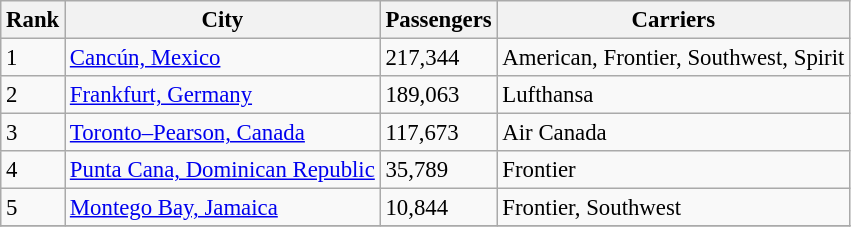<table class="wikitable sortable" style="font-size: 95%" width= align=>
<tr>
<th>Rank</th>
<th>City</th>
<th>Passengers</th>
<th>Carriers</th>
</tr>
<tr>
<td>1</td>
<td> <a href='#'>Cancún, Mexico</a></td>
<td>217,344</td>
<td>American, Frontier, Southwest, Spirit</td>
</tr>
<tr>
<td>2</td>
<td> <a href='#'>Frankfurt, Germany</a></td>
<td>189,063</td>
<td>Lufthansa</td>
</tr>
<tr>
<td>3</td>
<td> <a href='#'>Toronto–Pearson, Canada</a></td>
<td>117,673</td>
<td>Air Canada</td>
</tr>
<tr>
<td>4</td>
<td> <a href='#'>Punta Cana, Dominican Republic</a></td>
<td>35,789</td>
<td>Frontier</td>
</tr>
<tr>
<td>5</td>
<td> <a href='#'>Montego Bay, Jamaica</a></td>
<td>10,844</td>
<td>Frontier, Southwest</td>
</tr>
<tr>
</tr>
</table>
